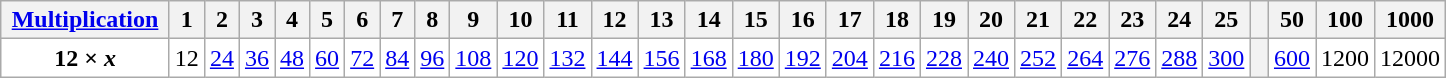<table class="wikitable" style="text-align: center; background: white">
<tr>
<th width="105px"><a href='#'>Multiplication</a></th>
<th>1</th>
<th>2</th>
<th>3</th>
<th>4</th>
<th>5</th>
<th>6</th>
<th>7</th>
<th>8</th>
<th>9</th>
<th>10</th>
<th>11</th>
<th>12</th>
<th>13</th>
<th>14</th>
<th>15</th>
<th>16</th>
<th>17</th>
<th>18</th>
<th>19</th>
<th>20</th>
<th>21</th>
<th>22</th>
<th>23</th>
<th>24</th>
<th>25</th>
<th width="5px"></th>
<th>50</th>
<th>100</th>
<th>1000</th>
</tr>
<tr>
<td><strong>12 × <em>x<strong><em></td>
<td></strong>12<strong></td>
<td><a href='#'>24</a></td>
<td><a href='#'>36</a></td>
<td><a href='#'>48</a></td>
<td><a href='#'>60</a></td>
<td><a href='#'>72</a></td>
<td><a href='#'>84</a></td>
<td><a href='#'>96</a></td>
<td><a href='#'>108</a></td>
<td><a href='#'>120</a></td>
<td><a href='#'>132</a></td>
<td><a href='#'>144</a></td>
<td><a href='#'>156</a></td>
<td><a href='#'>168</a></td>
<td><a href='#'>180</a></td>
<td><a href='#'>192</a></td>
<td><a href='#'>204</a></td>
<td><a href='#'>216</a></td>
<td><a href='#'>228</a></td>
<td><a href='#'>240</a></td>
<td><a href='#'>252</a></td>
<td><a href='#'>264</a></td>
<td><a href='#'>276</a></td>
<td><a href='#'>288</a></td>
<td><a href='#'>300</a></td>
<th></th>
<td><a href='#'>600</a></td>
<td>1200</td>
<td>12000</td>
</tr>
</table>
